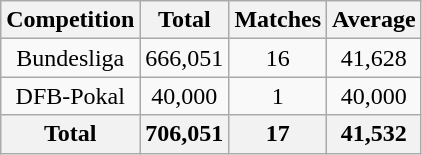<table class="wikitable" style="text-align: center">
<tr>
<th>Competition</th>
<th>Total</th>
<th>Matches</th>
<th>Average</th>
</tr>
<tr>
<td>Bundesliga</td>
<td>666,051</td>
<td>16</td>
<td>41,628</td>
</tr>
<tr>
<td>DFB-Pokal</td>
<td>40,000</td>
<td>1</td>
<td>40,000</td>
</tr>
<tr>
<th><strong>Total</strong></th>
<th><strong>706,051</strong></th>
<th><strong>17</strong></th>
<th><strong>41,532</strong></th>
</tr>
</table>
